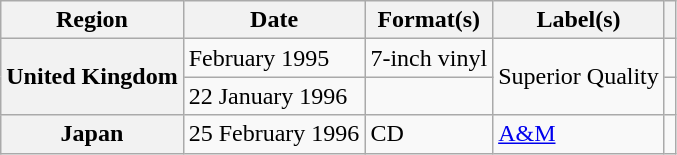<table class="wikitable plainrowheaders">
<tr>
<th scope="col">Region</th>
<th scope="col">Date</th>
<th scope="col">Format(s)</th>
<th scope="col">Label(s)</th>
<th scope="col"></th>
</tr>
<tr>
<th scope="row" rowspan="2">United Kingdom</th>
<td>February 1995</td>
<td>7-inch vinyl</td>
<td rowspan="2">Superior Quality</td>
<td></td>
</tr>
<tr>
<td>22 January 1996</td>
<td></td>
<td></td>
</tr>
<tr>
<th scope="row">Japan</th>
<td>25 February 1996</td>
<td>CD</td>
<td><a href='#'>A&M</a></td>
<td></td>
</tr>
</table>
